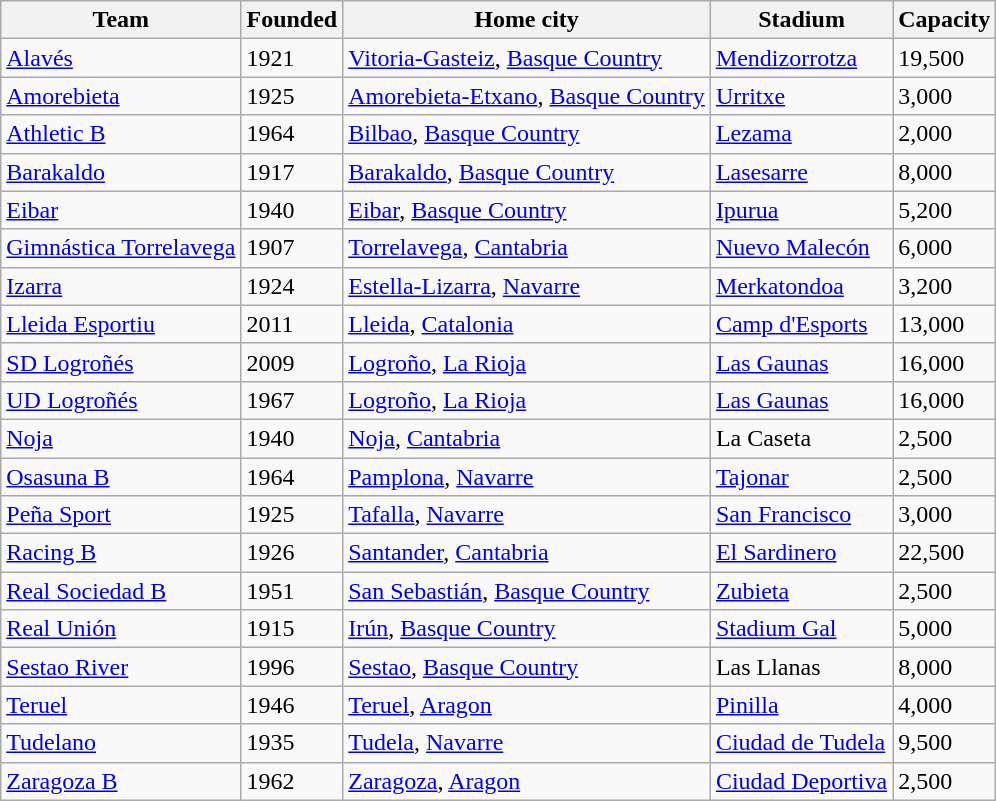<table class="wikitable sortable">
<tr>
<th>Team</th>
<th>Founded</th>
<th>Home city</th>
<th>Stadium</th>
<th>Capacity</th>
</tr>
<tr>
<td><a href='#'>Alavés</a></td>
<td>1921</td>
<td><a href='#'>Vitoria-Gasteiz</a>, <a href='#'>Basque Country</a></td>
<td><a href='#'>Mendizorrotza</a></td>
<td>19,500</td>
</tr>
<tr>
<td><a href='#'>Amorebieta</a></td>
<td>1925</td>
<td><a href='#'>Amorebieta-Etxano</a>, <a href='#'>Basque Country</a></td>
<td><a href='#'>Urritxe</a></td>
<td>3,000</td>
</tr>
<tr>
<td><a href='#'>Athletic B</a></td>
<td>1964</td>
<td><a href='#'>Bilbao</a>, <a href='#'>Basque Country</a></td>
<td><a href='#'>Lezama</a></td>
<td>2,000</td>
</tr>
<tr>
<td><a href='#'>Barakaldo</a></td>
<td>1917</td>
<td><a href='#'>Barakaldo</a>, <a href='#'>Basque Country</a></td>
<td><a href='#'>Lasesarre</a></td>
<td>8,000</td>
</tr>
<tr>
<td><a href='#'>Eibar</a></td>
<td>1940</td>
<td><a href='#'>Eibar</a>, <a href='#'>Basque Country</a></td>
<td><a href='#'>Ipurua</a></td>
<td>5,200</td>
</tr>
<tr>
<td><a href='#'>Gimnástica Torrelavega</a></td>
<td>1907</td>
<td><a href='#'>Torrelavega</a>, <a href='#'>Cantabria</a></td>
<td><a href='#'>Nuevo Malecón</a></td>
<td>6,000</td>
</tr>
<tr>
<td><a href='#'>Izarra</a></td>
<td>1924</td>
<td><a href='#'>Estella-Lizarra</a>, <a href='#'>Navarre</a></td>
<td><a href='#'>Merkatondoa</a></td>
<td>3,200</td>
</tr>
<tr>
<td><a href='#'>Lleida Esportiu</a></td>
<td>2011</td>
<td><a href='#'>Lleida</a>, <a href='#'>Catalonia</a></td>
<td><a href='#'>Camp d'Esports</a></td>
<td>13,000</td>
</tr>
<tr>
<td><a href='#'>SD Logroñés</a></td>
<td>2009</td>
<td><a href='#'>Logroño</a>, <a href='#'>La Rioja</a></td>
<td><a href='#'>Las Gaunas</a></td>
<td>16,000</td>
</tr>
<tr>
<td><a href='#'>UD Logroñés</a></td>
<td>1967</td>
<td><a href='#'>Logroño</a>, <a href='#'>La Rioja</a></td>
<td><a href='#'>Las Gaunas</a></td>
<td>16,000</td>
</tr>
<tr>
<td><a href='#'>Noja</a></td>
<td>1940</td>
<td><a href='#'>Noja</a>, <a href='#'>Cantabria</a></td>
<td>La Caseta</td>
<td>2,500</td>
</tr>
<tr>
<td><a href='#'>Osasuna B</a></td>
<td>1964</td>
<td><a href='#'>Pamplona</a>, <a href='#'>Navarre</a></td>
<td><a href='#'>Tajonar</a></td>
<td>2,500</td>
</tr>
<tr>
<td><a href='#'>Peña Sport</a></td>
<td>1925</td>
<td><a href='#'>Tafalla</a>, <a href='#'>Navarre</a></td>
<td><a href='#'>San Francisco</a></td>
<td>3,000</td>
</tr>
<tr>
<td><a href='#'>Racing B</a></td>
<td>1926</td>
<td><a href='#'>Santander</a>, <a href='#'>Cantabria</a></td>
<td><a href='#'>El Sardinero</a></td>
<td>22,500</td>
</tr>
<tr>
<td><a href='#'>Real Sociedad B</a></td>
<td>1951</td>
<td><a href='#'>San Sebastián</a>, <a href='#'>Basque Country</a></td>
<td><a href='#'>Zubieta</a></td>
<td>2,500</td>
</tr>
<tr>
<td><a href='#'>Real Unión</a></td>
<td>1915</td>
<td><a href='#'>Irún</a>, <a href='#'>Basque Country</a></td>
<td><a href='#'>Stadium Gal</a></td>
<td>5,000</td>
</tr>
<tr>
<td><a href='#'>Sestao River</a></td>
<td>1996</td>
<td><a href='#'>Sestao</a>, <a href='#'>Basque Country</a></td>
<td>Las Llanas</td>
<td>8,000</td>
</tr>
<tr>
<td><a href='#'>Teruel</a></td>
<td>1946</td>
<td><a href='#'>Teruel</a>, <a href='#'>Aragon</a></td>
<td><a href='#'>Pinilla</a></td>
<td>4,000</td>
</tr>
<tr>
<td><a href='#'>Tudelano</a></td>
<td>1935</td>
<td><a href='#'>Tudela</a>, <a href='#'>Navarre</a></td>
<td><a href='#'>Ciudad de Tudela</a></td>
<td>9,500</td>
</tr>
<tr>
<td><a href='#'>Zaragoza B</a></td>
<td>1962</td>
<td><a href='#'>Zaragoza</a>, <a href='#'>Aragon</a></td>
<td><a href='#'>Ciudad Deportiva</a></td>
<td>2,500</td>
</tr>
</table>
